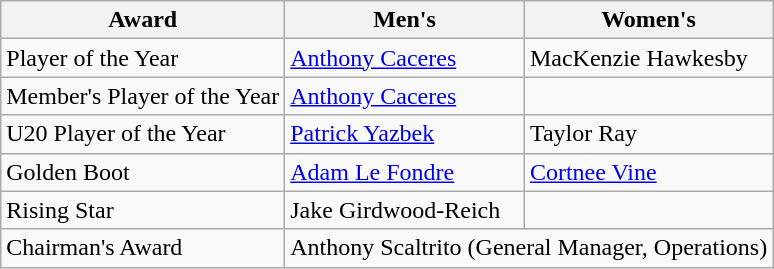<table class="wikitable">
<tr>
<th>Award</th>
<th>Men's</th>
<th>Women's</th>
</tr>
<tr>
<td>Player of the Year</td>
<td><a href='#'>Anthony Caceres</a></td>
<td>MacKenzie Hawkesby</td>
</tr>
<tr>
<td>Member's Player of the Year</td>
<td><a href='#'>Anthony Caceres</a></td>
<td></td>
</tr>
<tr>
<td>U20 Player of the Year</td>
<td><a href='#'>Patrick Yazbek</a></td>
<td>Taylor Ray</td>
</tr>
<tr>
<td>Golden Boot</td>
<td> <a href='#'>Adam Le Fondre</a></td>
<td><a href='#'>Cortnee Vine</a></td>
</tr>
<tr>
<td>Rising Star</td>
<td>Jake Girdwood-Reich</td>
<td></td>
</tr>
<tr>
<td>Chairman's Award</td>
<td colspan="2">Anthony Scaltrito (General Manager, Operations)</td>
</tr>
</table>
